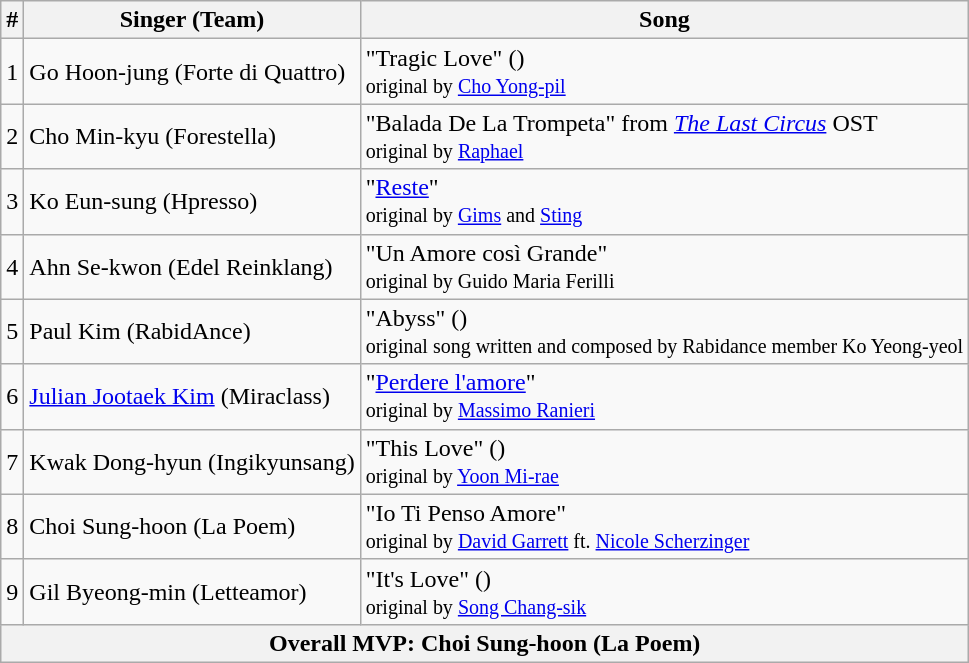<table class="wikitable">
<tr>
<th style="text-align:center;">#</th>
<th style="text-align:center;">Singer (Team)</th>
<th style="text-align:center;">Song</th>
</tr>
<tr>
<td>1</td>
<td>Go Hoon-jung (Forte di Quattro)</td>
<td>"Tragic Love" () <br> <small>original by <a href='#'>Cho Yong-pil</a></small></td>
</tr>
<tr>
<td>2</td>
<td>Cho Min-kyu (Forestella)</td>
<td>"Balada De La Trompeta" from <em><a href='#'>The Last Circus</a></em> OST <br> <small>original by <a href='#'>Raphael</a></small></td>
</tr>
<tr>
<td>3</td>
<td>Ko Eun-sung (Hpresso)</td>
<td>"<a href='#'>Reste</a>" <br> <small>original by <a href='#'>Gims</a> and <a href='#'>Sting</a></small></td>
</tr>
<tr>
<td>4</td>
<td>Ahn Se-kwon (Edel Reinklang)</td>
<td>"Un Amore così Grande" <br> <small>original by Guido Maria Ferilli</small></td>
</tr>
<tr>
<td>5</td>
<td>Paul Kim (RabidAnce)</td>
<td>"Abyss" () <br> <small>original song written and composed by Rabidance member Ko Yeong-yeol</small></td>
</tr>
<tr>
<td>6</td>
<td><a href='#'>Julian Jootaek Kim</a> (Miraclass)</td>
<td>"<a href='#'>Perdere l'amore</a>" <br> <small>original by <a href='#'>Massimo Ranieri</a></small></td>
</tr>
<tr>
<td>7</td>
<td>Kwak Dong-hyun (Ingikyunsang)</td>
<td>"This Love" () <br> <small>original by <a href='#'>Yoon Mi-rae</a></small></td>
</tr>
<tr>
<td>8</td>
<td>Choi Sung-hoon (La Poem)</td>
<td>"Io Ti Penso Amore" <br> <small>original by <a href='#'>David Garrett</a> ft. <a href='#'>Nicole Scherzinger</a></small></td>
</tr>
<tr>
<td>9</td>
<td>Gil Byeong-min (Letteamor)</td>
<td>"It's Love" () <br> <small>original by <a href='#'>Song Chang-sik</a></small></td>
</tr>
<tr>
<th style="text-align:center;" colspan="4">Overall MVP: <strong>Choi Sung-hoon (La Poem)</strong></th>
</tr>
</table>
